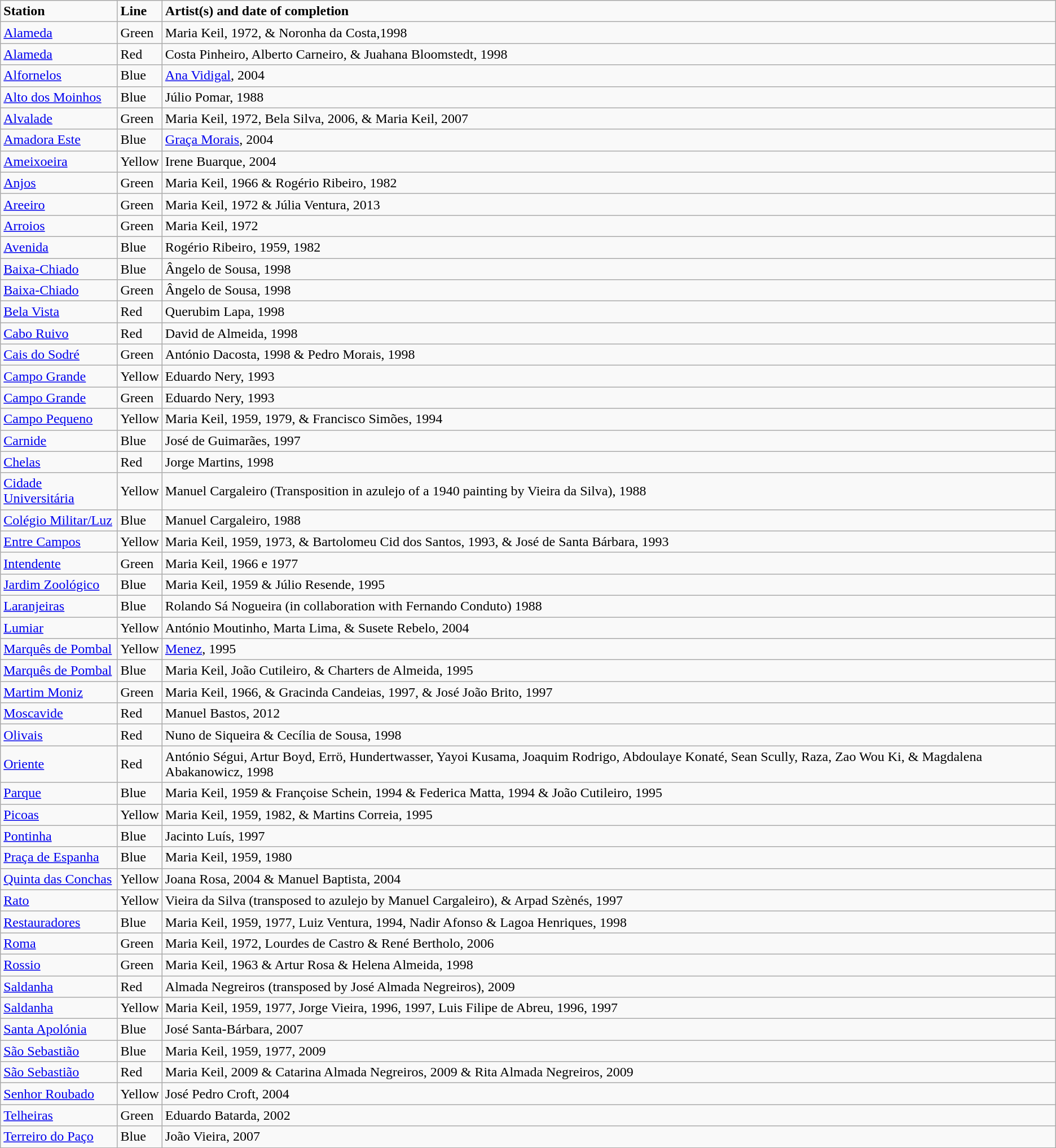<table class="wikitable sortable mw-collapsible">
<tr>
<td><strong>Station</strong></td>
<td><strong>Line</strong></td>
<td><strong>Artist(s) and date of completion</strong></td>
</tr>
<tr>
<td><a href='#'>Alameda</a></td>
<td>Green</td>
<td>Maria Keil, 1972, & Noronha da Costa,1998</td>
</tr>
<tr>
<td><a href='#'>Alameda</a></td>
<td>Red</td>
<td>Costa Pinheiro, Alberto Carneiro, & Juahana Bloomstedt, 1998</td>
</tr>
<tr>
<td><a href='#'>Alfornelos</a></td>
<td>Blue</td>
<td><a href='#'>Ana Vidigal</a>, 2004</td>
</tr>
<tr>
<td><a href='#'>Alto dos Moinhos</a></td>
<td>Blue</td>
<td>Júlio Pomar, 1988</td>
</tr>
<tr>
<td><a href='#'>Alvalade</a></td>
<td>Green</td>
<td>Maria Keil, 1972, Bela Silva, 2006, & Maria Keil, 2007</td>
</tr>
<tr>
<td><a href='#'>Amadora Este</a></td>
<td>Blue</td>
<td><a href='#'>Graça Morais</a>, 2004</td>
</tr>
<tr>
<td><a href='#'>Ameixoeira</a></td>
<td>Yellow</td>
<td>Irene Buarque, 2004</td>
</tr>
<tr>
<td><a href='#'>Anjos</a></td>
<td>Green</td>
<td>Maria Keil, 1966 & Rogério Ribeiro, 1982</td>
</tr>
<tr>
<td><a href='#'>Areeiro</a></td>
<td>Green</td>
<td>Maria Keil, 1972 & Júlia Ventura, 2013</td>
</tr>
<tr>
<td><a href='#'>Arroios</a></td>
<td>Green</td>
<td>Maria Keil, 1972</td>
</tr>
<tr>
<td><a href='#'>Avenida</a></td>
<td>Blue</td>
<td>Rogério Ribeiro, 1959, 1982</td>
</tr>
<tr>
<td><a href='#'>Baixa-Chiado</a></td>
<td>Blue</td>
<td>Ângelo de Sousa, 1998</td>
</tr>
<tr>
<td><a href='#'>Baixa-Chiado</a></td>
<td>Green</td>
<td>Ângelo de Sousa, 1998</td>
</tr>
<tr>
<td><a href='#'>Bela Vista</a></td>
<td>Red</td>
<td>Querubim Lapa, 1998</td>
</tr>
<tr>
<td><a href='#'>Cabo Ruivo</a></td>
<td>Red</td>
<td>David de Almeida, 1998</td>
</tr>
<tr>
<td><a href='#'>Cais do Sodré</a></td>
<td>Green</td>
<td>António Dacosta, 1998 & Pedro Morais, 1998</td>
</tr>
<tr>
<td><a href='#'>Campo Grande</a></td>
<td>Yellow</td>
<td>Eduardo Nery, 1993</td>
</tr>
<tr>
<td><a href='#'>Campo Grande</a></td>
<td>Green</td>
<td>Eduardo Nery, 1993</td>
</tr>
<tr>
<td><a href='#'>Campo Pequeno</a></td>
<td>Yellow</td>
<td>Maria Keil, 1959, 1979, & Francisco Simões, 1994</td>
</tr>
<tr>
<td><a href='#'>Carnide</a></td>
<td>Blue</td>
<td>José de Guimarães, 1997</td>
</tr>
<tr>
<td><a href='#'>Chelas</a></td>
<td>Red</td>
<td>Jorge Martins, 1998</td>
</tr>
<tr>
<td><a href='#'>Cidade Universitária</a></td>
<td>Yellow</td>
<td>Manuel Cargaleiro (Transposition in azulejo of a 1940 painting by Vieira da Silva), 1988</td>
</tr>
<tr>
<td><a href='#'>Colégio Militar/Luz</a></td>
<td>Blue</td>
<td>Manuel Cargaleiro, 1988</td>
</tr>
<tr>
<td><a href='#'>Entre Campos</a></td>
<td>Yellow</td>
<td>Maria Keil, 1959, 1973, & Bartolomeu Cid dos Santos, 1993, & José de Santa Bárbara, 1993</td>
</tr>
<tr>
<td><a href='#'>Intendente</a></td>
<td>Green</td>
<td>Maria Keil, 1966 e 1977</td>
</tr>
<tr>
<td><a href='#'>Jardim Zoológico</a></td>
<td>Blue</td>
<td>Maria Keil, 1959 & Júlio Resende, 1995</td>
</tr>
<tr>
<td><a href='#'>Laranjeiras</a></td>
<td>Blue</td>
<td>Rolando Sá Nogueira (in collaboration with Fernando Conduto) 1988</td>
</tr>
<tr>
<td><a href='#'>Lumiar</a></td>
<td>Yellow</td>
<td>António Moutinho, Marta Lima, & Susete Rebelo, 2004</td>
</tr>
<tr>
<td><a href='#'>Marquês de Pombal</a></td>
<td>Yellow</td>
<td><a href='#'>Menez</a>, 1995</td>
</tr>
<tr>
<td><a href='#'>Marquês de Pombal</a></td>
<td>Blue</td>
<td>Maria Keil, João Cutileiro, & Charters de Almeida, 1995</td>
</tr>
<tr>
<td><a href='#'>Martim Moniz</a></td>
<td>Green</td>
<td>Maria Keil, 1966, & Gracinda Candeias, 1997, & José João Brito, 1997</td>
</tr>
<tr>
<td><a href='#'>Moscavide</a></td>
<td>Red</td>
<td>Manuel Bastos, 2012</td>
</tr>
<tr>
<td><a href='#'>Olivais</a></td>
<td>Red</td>
<td>Nuno de Siqueira & Cecília de Sousa, 1998</td>
</tr>
<tr>
<td><a href='#'>Oriente</a></td>
<td>Red</td>
<td>António Ségui, Artur Boyd, Errö, Hundertwasser, Yayoi Kusama, Joaquim Rodrigo, Abdoulaye Konaté, Sean Scully, Raza, Zao Wou Ki, & Magdalena Abakanowicz, 1998</td>
</tr>
<tr>
<td><a href='#'>Parque</a></td>
<td>Blue</td>
<td>Maria Keil, 1959 & Françoise Schein, 1994 & Federica Matta, 1994 & João Cutileiro, 1995</td>
</tr>
<tr>
<td><a href='#'>Picoas</a></td>
<td>Yellow</td>
<td>Maria Keil, 1959, 1982, & Martins Correia, 1995</td>
</tr>
<tr>
<td><a href='#'>Pontinha</a></td>
<td>Blue</td>
<td>Jacinto Luís, 1997</td>
</tr>
<tr>
<td><a href='#'>Praça de Espanha</a></td>
<td>Blue</td>
<td>Maria Keil, 1959, 1980</td>
</tr>
<tr>
<td><a href='#'>Quinta das Conchas</a></td>
<td>Yellow</td>
<td>Joana Rosa, 2004 & Manuel Baptista, 2004</td>
</tr>
<tr>
<td><a href='#'>Rato</a></td>
<td>Yellow</td>
<td>Vieira da Silva (transposed to azulejo by Manuel Cargaleiro), & Arpad Szènés, 1997</td>
</tr>
<tr>
<td><a href='#'>Restauradores</a></td>
<td>Blue</td>
<td>Maria Keil, 1959, 1977, Luiz Ventura, 1994, Nadir Afonso & Lagoa Henriques, 1998</td>
</tr>
<tr>
<td><a href='#'>Roma</a></td>
<td>Green</td>
<td>Maria Keil, 1972, Lourdes de Castro & René Bertholo, 2006</td>
</tr>
<tr>
<td><a href='#'>Rossio</a></td>
<td>Green</td>
<td>Maria Keil, 1963 & Artur Rosa & Helena Almeida, 1998</td>
</tr>
<tr>
<td><a href='#'>Saldanha</a></td>
<td>Red</td>
<td>Almada Negreiros (transposed by José Almada Negreiros), 2009</td>
</tr>
<tr>
<td><a href='#'>Saldanha</a></td>
<td>Yellow</td>
<td>Maria Keil, 1959, 1977, Jorge Vieira, 1996, 1997, Luis Filipe de Abreu, 1996, 1997</td>
</tr>
<tr>
<td><a href='#'>Santa Apolónia</a></td>
<td>Blue</td>
<td>José Santa-Bárbara, 2007</td>
</tr>
<tr>
<td><a href='#'>São Sebastião</a></td>
<td>Blue</td>
<td>Maria Keil, 1959, 1977, 2009</td>
</tr>
<tr>
<td><a href='#'>São Sebastião</a></td>
<td>Red</td>
<td>Maria Keil, 2009 & Catarina Almada Negreiros, 2009 & Rita Almada Negreiros, 2009</td>
</tr>
<tr>
<td><a href='#'>Senhor Roubado</a></td>
<td>Yellow</td>
<td>José Pedro Croft, 2004</td>
</tr>
<tr>
<td><a href='#'>Telheiras</a></td>
<td>Green</td>
<td>Eduardo Batarda, 2002</td>
</tr>
<tr>
<td><a href='#'>Terreiro do Paço</a></td>
<td>Blue</td>
<td>João Vieira, 2007</td>
</tr>
</table>
